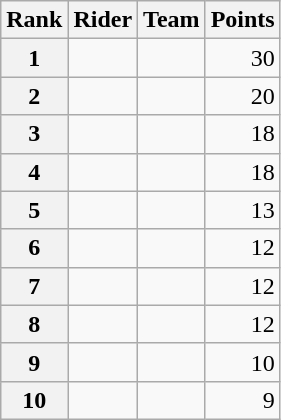<table class="wikitable" margin-bottom:0;">
<tr>
<th scope="col">Rank</th>
<th scope="col">Rider</th>
<th scope="col">Team</th>
<th scope="col">Points</th>
</tr>
<tr>
<th scope="row">1</th>
<td> </td>
<td></td>
<td align="right">30</td>
</tr>
<tr>
<th scope="row">2</th>
<td></td>
<td></td>
<td align="right">20</td>
</tr>
<tr>
<th scope="row">3</th>
<td> </td>
<td></td>
<td align="right">18</td>
</tr>
<tr>
<th scope="row">4</th>
<td> </td>
<td></td>
<td align="right">18</td>
</tr>
<tr>
<th scope="row">5</th>
<td></td>
<td></td>
<td align="right">13</td>
</tr>
<tr>
<th scope="row">6</th>
<td></td>
<td></td>
<td align="right">12</td>
</tr>
<tr>
<th scope="row">7</th>
<td></td>
<td></td>
<td align="right">12</td>
</tr>
<tr>
<th scope="row">8</th>
<td></td>
<td></td>
<td align="right">12</td>
</tr>
<tr>
<th scope="row">9</th>
<td> </td>
<td></td>
<td align="right">10</td>
</tr>
<tr>
<th scope="row">10</th>
<td></td>
<td></td>
<td align="right">9</td>
</tr>
</table>
